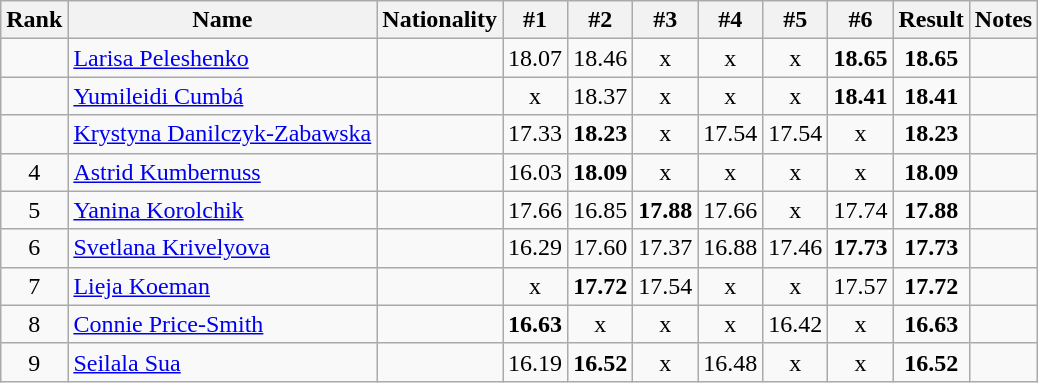<table class="wikitable sortable" style="text-align:center">
<tr>
<th>Rank</th>
<th>Name</th>
<th>Nationality</th>
<th>#1</th>
<th>#2</th>
<th>#3</th>
<th>#4</th>
<th>#5</th>
<th>#6</th>
<th>Result</th>
<th>Notes</th>
</tr>
<tr>
<td></td>
<td align=left><a href='#'>Larisa Peleshenko</a></td>
<td align=left></td>
<td>18.07</td>
<td>18.46</td>
<td>x</td>
<td>x</td>
<td>x</td>
<td><strong>18.65</strong></td>
<td><strong>18.65</strong></td>
<td></td>
</tr>
<tr>
<td></td>
<td align=left><a href='#'>Yumileidi Cumbá</a></td>
<td align=left></td>
<td>x</td>
<td>18.37</td>
<td>x</td>
<td>x</td>
<td>x</td>
<td><strong>18.41</strong></td>
<td><strong>18.41</strong></td>
<td></td>
</tr>
<tr>
<td></td>
<td align=left><a href='#'>Krystyna Danilczyk-Zabawska</a></td>
<td align=left></td>
<td>17.33</td>
<td><strong>18.23</strong></td>
<td>x</td>
<td>17.54</td>
<td>17.54</td>
<td>x</td>
<td><strong>18.23</strong></td>
<td></td>
</tr>
<tr>
<td>4</td>
<td align=left><a href='#'>Astrid Kumbernuss</a></td>
<td align=left></td>
<td>16.03</td>
<td><strong>18.09</strong></td>
<td>x</td>
<td>x</td>
<td>x</td>
<td>x</td>
<td><strong>18.09</strong></td>
<td></td>
</tr>
<tr>
<td>5</td>
<td align=left><a href='#'>Yanina Korolchik</a></td>
<td align=left></td>
<td>17.66</td>
<td>16.85</td>
<td><strong>17.88</strong></td>
<td>17.66</td>
<td>x</td>
<td>17.74</td>
<td><strong>17.88</strong></td>
<td></td>
</tr>
<tr>
<td>6</td>
<td align=left><a href='#'>Svetlana Krivelyova</a></td>
<td align=left></td>
<td>16.29</td>
<td>17.60</td>
<td>17.37</td>
<td>16.88</td>
<td>17.46</td>
<td><strong>17.73</strong></td>
<td><strong>17.73</strong></td>
<td></td>
</tr>
<tr>
<td>7</td>
<td align=left><a href='#'>Lieja Koeman</a></td>
<td align=left></td>
<td>x</td>
<td><strong>17.72</strong></td>
<td>17.54</td>
<td>x</td>
<td>x</td>
<td>17.57</td>
<td><strong>17.72</strong></td>
<td></td>
</tr>
<tr>
<td>8</td>
<td align=left><a href='#'>Connie Price-Smith</a></td>
<td align=left></td>
<td><strong>16.63</strong></td>
<td>x</td>
<td>x</td>
<td>x</td>
<td>16.42</td>
<td>x</td>
<td><strong>16.63</strong></td>
<td></td>
</tr>
<tr>
<td>9</td>
<td align=left><a href='#'>Seilala Sua</a></td>
<td align=left></td>
<td>16.19</td>
<td><strong>16.52</strong></td>
<td>x</td>
<td>16.48</td>
<td>x</td>
<td>x</td>
<td><strong>16.52</strong></td>
<td></td>
</tr>
</table>
